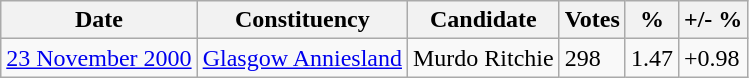<table class="wikitable sortable">
<tr>
<th>Date</th>
<th>Constituency</th>
<th>Candidate</th>
<th>Votes</th>
<th>%</th>
<th>+/- %</th>
</tr>
<tr>
<td><a href='#'>23 November 2000</a></td>
<td><a href='#'>Glasgow Anniesland</a></td>
<td>Murdo Ritchie</td>
<td>298</td>
<td>1.47</td>
<td>+0.98</td>
</tr>
</table>
